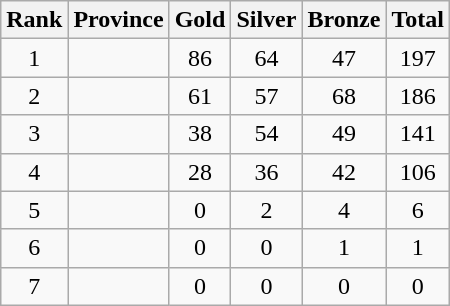<table class="wikitable sortable" style="text-align:center">
<tr>
<th>Rank</th>
<th>Province</th>
<th>Gold</th>
<th>Silver</th>
<th>Bronze</th>
<th>Total</th>
</tr>
<tr>
<td>1</td>
<td align=left></td>
<td>86</td>
<td>64</td>
<td>47</td>
<td>197</td>
</tr>
<tr>
<td>2</td>
<td align=left></td>
<td>61</td>
<td>57</td>
<td>68</td>
<td>186</td>
</tr>
<tr>
<td>3</td>
<td align=left></td>
<td>38</td>
<td>54</td>
<td>49</td>
<td>141</td>
</tr>
<tr>
<td>4</td>
<td align=left></td>
<td>28</td>
<td>36</td>
<td>42</td>
<td>106</td>
</tr>
<tr>
<td>5</td>
<td align=left></td>
<td>0</td>
<td>2</td>
<td>4</td>
<td>6</td>
</tr>
<tr>
<td>6</td>
<td align=left></td>
<td>0</td>
<td>0</td>
<td>1</td>
<td>1</td>
</tr>
<tr>
<td>7</td>
<td align=left></td>
<td>0</td>
<td>0</td>
<td>0</td>
<td>0</td>
</tr>
</table>
